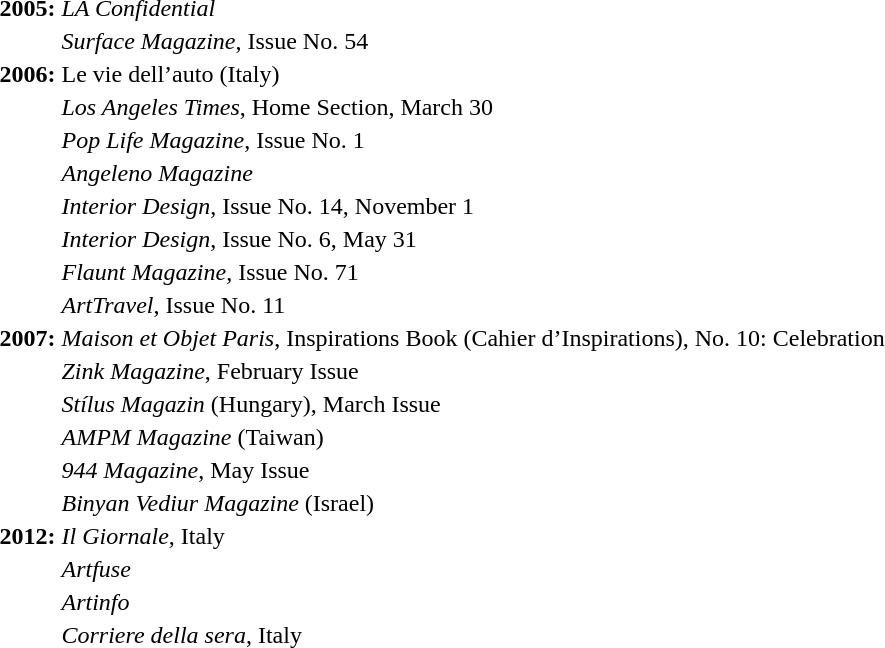<table>
<tr>
<td><strong>2005:</strong></td>
<td><em>LA Confidential</em></td>
</tr>
<tr>
<td></td>
<td><em>Surface Magazine</em>, Issue No. 54</td>
</tr>
<tr>
<td><strong>2006:</strong></td>
<td>Le vie dell’auto (Italy)</td>
</tr>
<tr>
<td></td>
<td><em>Los Angeles Times</em>, Home Section, March 30</td>
</tr>
<tr>
<td></td>
<td><em>Pop Life Magazine</em>, Issue No. 1</td>
</tr>
<tr>
<td></td>
<td><em>Angeleno Magazine</em></td>
</tr>
<tr>
<td></td>
<td><em>Interior Design</em>, Issue No. 14, November 1</td>
</tr>
<tr>
<td></td>
<td><em>Interior Design</em>, Issue No. 6, May 31</td>
</tr>
<tr>
<td></td>
<td><em>Flaunt Magazine</em>, Issue No. 71</td>
</tr>
<tr>
<td></td>
<td><em>ArtTravel</em>, Issue No. 11</td>
</tr>
<tr>
<td><strong>2007:</strong></td>
<td><em>Maison et Objet Paris</em>, Inspirations Book (Cahier d’Inspirations), No. 10: Celebration</td>
</tr>
<tr>
<td></td>
<td><em>Zink Magazine</em>, February Issue</td>
</tr>
<tr>
<td></td>
<td><em>Stílus Magazin</em> (Hungary), March Issue</td>
</tr>
<tr>
<td></td>
<td><em>AMPM Magazine</em> (Taiwan)</td>
</tr>
<tr>
<td></td>
<td><em>944 Magazine</em>, May Issue</td>
</tr>
<tr>
<td></td>
<td><em>Binyan Vediur Magazine</em> (Israel)</td>
</tr>
<tr>
<td><strong>2012:</strong></td>
<td><em>Il Giornale</em>, Italy</td>
</tr>
<tr>
<td></td>
<td><em>Artfuse</em></td>
</tr>
<tr>
<td></td>
<td><em>Artinfo</em></td>
</tr>
<tr>
<td></td>
<td><em>Corriere della sera</em>, Italy</td>
</tr>
</table>
